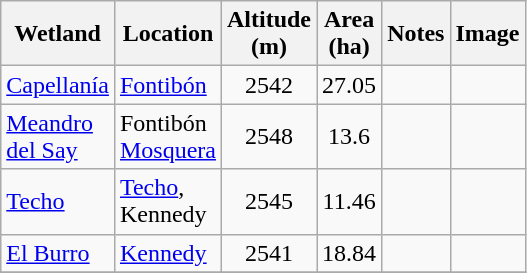<table class="wikitable">
<tr>
<th>Wetland</th>
<th>Location</th>
<th>Altitude<br>(m)</th>
<th>Area<br>(ha)</th>
<th>Notes</th>
<th>Image</th>
</tr>
<tr>
<td><a href='#'>Capellanía</a></td>
<td><a href='#'>Fontibón</a></td>
<td align=center>2542</td>
<td align=center>27.05</td>
<td align=center></td>
<td></td>
</tr>
<tr>
<td><a href='#'>Meandro<br>del Say</a></td>
<td>Fontibón<br><a href='#'>Mosquera</a></td>
<td align=center>2548</td>
<td align=center>13.6</td>
<td align=center></td>
<td></td>
</tr>
<tr>
<td><a href='#'>Techo</a></td>
<td><a href='#'>Techo</a>,<br>Kennedy</td>
<td align=center>2545</td>
<td align=center>11.46</td>
<td align=center></td>
<td></td>
</tr>
<tr>
<td><a href='#'>El Burro</a></td>
<td><a href='#'>Kennedy</a></td>
<td align=center>2541</td>
<td align=center>18.84</td>
<td align=center></td>
<td></td>
</tr>
<tr>
</tr>
</table>
